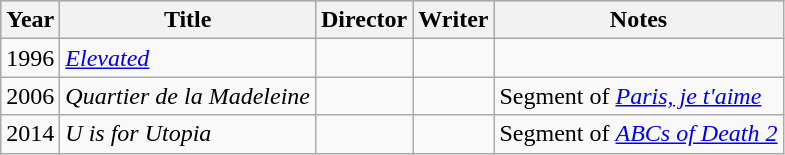<table class="wikitable">
<tr style="background:#B0C4DE; text-align:center;">
<th>Year</th>
<th>Title</th>
<th>Director</th>
<th>Writer</th>
<th>Notes</th>
</tr>
<tr>
<td>1996</td>
<td><em><a href='#'>Elevated</a></em></td>
<td></td>
<td></td>
<td></td>
</tr>
<tr>
<td>2006</td>
<td><em>Quartier de la Madeleine</em></td>
<td></td>
<td></td>
<td>Segment of <em><a href='#'>Paris, je t'aime</a></em></td>
</tr>
<tr>
<td>2014</td>
<td><em>U is for Utopia</em></td>
<td></td>
<td></td>
<td>Segment of <em><a href='#'>ABCs of Death 2</a></em></td>
</tr>
</table>
